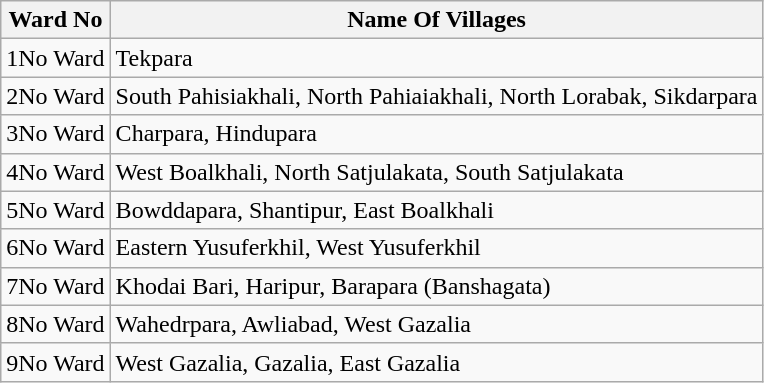<table class="wikitable">
<tr>
<th>Ward No</th>
<th>Name Of Villages</th>
</tr>
<tr>
<td>1No Ward</td>
<td>Tekpara</td>
</tr>
<tr>
<td>2No Ward</td>
<td>South Pahisiakhali, North Pahiaiakhali, North Lorabak, Sikdarpara</td>
</tr>
<tr>
<td>3No Ward</td>
<td>Charpara, Hindupara</td>
</tr>
<tr>
<td>4No Ward</td>
<td>West Boalkhali, North Satjulakata, South Satjulakata</td>
</tr>
<tr>
<td>5No Ward</td>
<td>Bowddapara, Shantipur, East Boalkhali</td>
</tr>
<tr>
<td>6No Ward</td>
<td>Eastern Yusuferkhil, West Yusuferkhil</td>
</tr>
<tr>
<td>7No Ward</td>
<td>Khodai Bari, Haripur, Barapara (Banshagata)</td>
</tr>
<tr>
<td>8No Ward</td>
<td>Wahedrpara, Awliabad, West Gazalia</td>
</tr>
<tr>
<td>9No Ward</td>
<td>West Gazalia, Gazalia, East Gazalia</td>
</tr>
</table>
